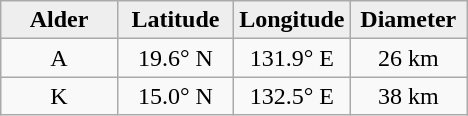<table class="wikitable">
<tr>
<th width="25%" style="background:#eeeeee;">Alder</th>
<th width="25%" style="background:#eeeeee;">Latitude</th>
<th width="25%" style="background:#eeeeee;">Longitude</th>
<th width="25%" style="background:#eeeeee;">Diameter</th>
</tr>
<tr>
<td align="center">A</td>
<td align="center">19.6° N</td>
<td align="center">131.9° E</td>
<td align="center">26 km</td>
</tr>
<tr>
<td align="center">K</td>
<td align="center">15.0° N</td>
<td align="center">132.5° E</td>
<td align="center">38 km</td>
</tr>
</table>
